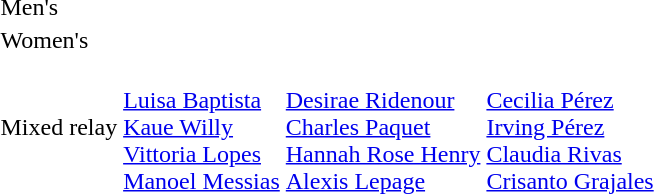<table>
<tr>
<td>Men's<br></td>
<td></td>
<td></td>
<td></td>
</tr>
<tr>
<td>Women's<br></td>
<td></td>
<td></td>
<td></td>
</tr>
<tr>
<td>Mixed relay<br></td>
<td><br><a href='#'>Luisa Baptista</a><br><a href='#'>Kaue Willy</a><br><a href='#'>Vittoria Lopes</a><br><a href='#'>Manoel Messias</a></td>
<td><br><a href='#'>Desirae Ridenour</a><br><a href='#'>Charles Paquet</a><br><a href='#'>Hannah Rose Henry</a><br><a href='#'>Alexis Lepage</a></td>
<td><br><a href='#'>Cecilia Pérez</a><br><a href='#'>Irving Pérez</a><br><a href='#'>Claudia Rivas</a><br><a href='#'>Crisanto Grajales</a></td>
</tr>
</table>
